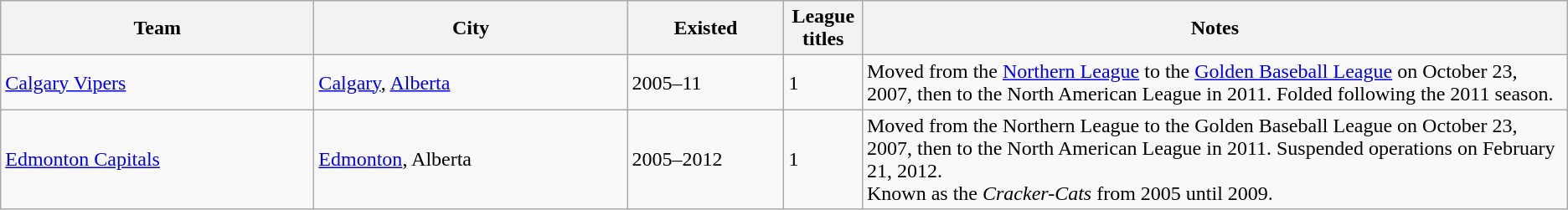<table class="wikitable">
<tr>
<th bgcolor="#DDDDFF" width="20%">Team</th>
<th bgcolor="#DDDDFF" width="20%">City</th>
<th bgcolor="#DDDDFF" width="10%">Existed</th>
<th bgcolor="#DDDDFF" width="5%">League titles</th>
<th bgcolor="#DDDDFF" width="45%">Notes</th>
</tr>
<tr>
<td><a href='#'>Calgary Vipers</a></td>
<td><a href='#'>Calgary</a>, <a href='#'>Alberta</a></td>
<td>2005–11</td>
<td>1</td>
<td>Moved from the <a href='#'>Northern League</a> to the <a href='#'>Golden Baseball League</a> on October 23, 2007, then to the North American League in 2011. Folded following the 2011 season.</td>
</tr>
<tr>
<td><a href='#'>Edmonton Capitals</a></td>
<td><a href='#'>Edmonton</a>, Alberta</td>
<td>2005–2012</td>
<td>1</td>
<td>Moved from the Northern League to the Golden Baseball League on October 23, 2007, then to the North American League in 2011. Suspended operations on February 21, 2012.<br>Known as the <em>Cracker-Cats</em> from 2005 until 2009.</td>
</tr>
</table>
